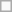<table class="wikitable" border="1">
<tr>
<td colspan="3" align="left"></td>
</tr>
</table>
